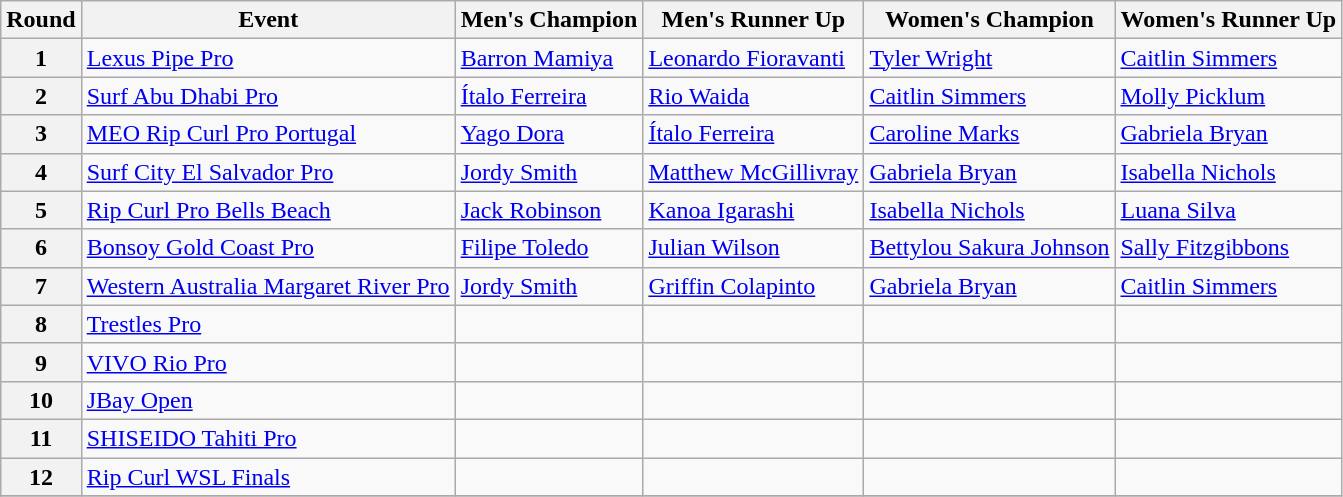<table class="wikitable">
<tr>
<th>Round</th>
<th>Event</th>
<th>Men's Champion</th>
<th>Men's Runner Up</th>
<th>Women's Champion</th>
<th>Women's Runner Up</th>
</tr>
<tr>
<th>1</th>
<td> <a href='#'>Lexus Pipe Pro</a></td>
<td> <a href='#'>Barron Mamiya</a></td>
<td> <a href='#'>Leonardo Fioravanti</a></td>
<td> <a href='#'>Tyler Wright</a></td>
<td> <a href='#'>Caitlin Simmers</a></td>
</tr>
<tr>
<th>2</th>
<td> <a href='#'>Surf Abu Dhabi Pro</a></td>
<td> <a href='#'>Ítalo Ferreira</a></td>
<td> <a href='#'>Rio Waida</a></td>
<td> <a href='#'>Caitlin Simmers</a></td>
<td> <a href='#'>Molly Picklum</a></td>
</tr>
<tr>
<th>3</th>
<td> <a href='#'>MEO Rip Curl Pro Portugal</a></td>
<td> <a href='#'>Yago Dora</a></td>
<td> <a href='#'>Ítalo Ferreira</a></td>
<td> <a href='#'>Caroline Marks</a></td>
<td> <a href='#'>Gabriela Bryan</a></td>
</tr>
<tr>
<th>4</th>
<td> <a href='#'>Surf City El Salvador Pro</a></td>
<td> <a href='#'>Jordy Smith</a></td>
<td> <a href='#'>Matthew McGillivray</a></td>
<td> <a href='#'>Gabriela Bryan</a></td>
<td> <a href='#'>Isabella Nichols</a></td>
</tr>
<tr>
<th>5</th>
<td> <a href='#'>Rip Curl Pro Bells Beach</a></td>
<td> <a href='#'>Jack Robinson</a></td>
<td> <a href='#'>Kanoa Igarashi</a></td>
<td> <a href='#'>Isabella Nichols</a></td>
<td> <a href='#'>Luana Silva</a></td>
</tr>
<tr>
<th>6</th>
<td> <a href='#'>Bonsoy Gold Coast Pro</a></td>
<td> <a href='#'>Filipe Toledo</a></td>
<td> <a href='#'>Julian Wilson</a></td>
<td> <a href='#'>Bettylou Sakura Johnson</a></td>
<td> <a href='#'>Sally Fitzgibbons</a></td>
</tr>
<tr>
<th>7</th>
<td> <a href='#'>Western Australia Margaret River Pro</a></td>
<td> <a href='#'>Jordy Smith</a></td>
<td> <a href='#'>Griffin Colapinto</a></td>
<td> <a href='#'>Gabriela Bryan</a></td>
<td> <a href='#'>Caitlin Simmers</a></td>
</tr>
<tr>
<th>8</th>
<td> <a href='#'>Trestles Pro</a></td>
<td></td>
<td></td>
<td></td>
<td></td>
</tr>
<tr>
<th>9</th>
<td> <a href='#'>VIVO Rio Pro</a></td>
<td></td>
<td></td>
<td></td>
<td></td>
</tr>
<tr>
<th>10</th>
<td> <a href='#'>JBay Open</a></td>
<td></td>
<td></td>
<td></td>
<td></td>
</tr>
<tr>
<th>11</th>
<td> <a href='#'>SHISEIDO Tahiti Pro</a></td>
<td></td>
<td></td>
<td></td>
<td></td>
</tr>
<tr>
<th>12</th>
<td> <a href='#'>Rip Curl WSL Finals</a></td>
<td></td>
<td></td>
<td></td>
<td></td>
</tr>
<tr>
</tr>
</table>
